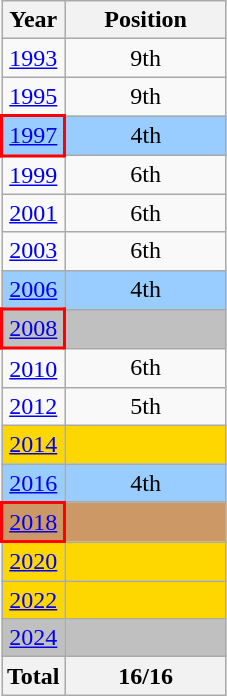<table class="wikitable" style="text-align: center;">
<tr>
<th>Year</th>
<th width="100">Position</th>
</tr>
<tr>
<td> <a href='#'>1993</a></td>
<td>9th</td>
</tr>
<tr>
<td> <a href='#'>1995</a></td>
<td>9th</td>
</tr>
<tr style="background:#9acdff;">
<td style="border: 2px solid red"> <a href='#'>1997</a></td>
<td>4th</td>
</tr>
<tr>
<td> <a href='#'>1999</a></td>
<td>6th</td>
</tr>
<tr>
<td> <a href='#'>2001</a></td>
<td>6th</td>
</tr>
<tr>
<td> <a href='#'>2003</a></td>
<td>6th</td>
</tr>
<tr style="background:#9acdff;">
<td> <a href='#'>2006</a></td>
<td>4th</td>
</tr>
<tr bgcolor=silver>
<td style="border: 2px solid red"> <a href='#'>2008</a></td>
<td></td>
</tr>
<tr>
<td> <a href='#'>2010</a></td>
<td>6th</td>
</tr>
<tr>
<td> <a href='#'>2012</a></td>
<td>5th</td>
</tr>
<tr bgcolor=gold>
<td> <a href='#'>2014</a></td>
<td></td>
</tr>
<tr style="background:#9acdff;">
<td> <a href='#'>2016</a></td>
<td>4th</td>
</tr>
<tr bgcolor=cc9966>
<td style="border: 2px solid red"> <a href='#'>2018</a></td>
<td></td>
</tr>
<tr bgcolor=gold>
<td> <a href='#'>2020</a></td>
<td></td>
</tr>
<tr bgcolor=gold>
<td> <a href='#'>2022</a></td>
<td></td>
</tr>
<tr bgcolor=silver>
<td> <a href='#'>2024</a></td>
<td></td>
</tr>
<tr>
<th>Total</th>
<th>16/16</th>
</tr>
</table>
